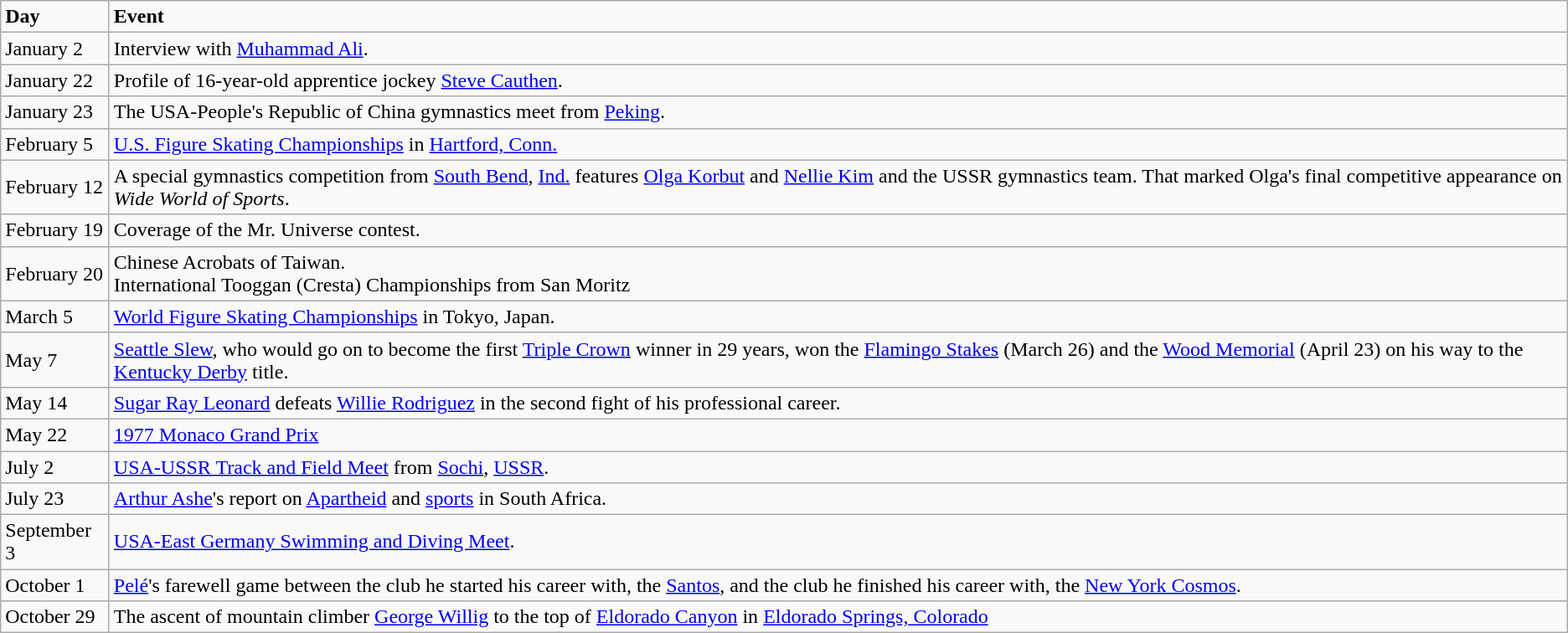<table class="wikitable">
<tr>
<td><strong>Day</strong></td>
<td><strong>Event</strong></td>
</tr>
<tr>
<td>January 2</td>
<td>Interview with <a href='#'>Muhammad Ali</a>.</td>
</tr>
<tr>
<td>January 22</td>
<td>Profile of 16-year-old apprentice jockey <a href='#'>Steve Cauthen</a>.</td>
</tr>
<tr>
<td>January 23</td>
<td>The USA-People's Republic of China gymnastics meet from <a href='#'>Peking</a>.</td>
</tr>
<tr>
<td>February 5</td>
<td><a href='#'>U.S. Figure Skating Championships</a> in <a href='#'>Hartford, Conn.</a></td>
</tr>
<tr>
<td>February 12</td>
<td>A special gymnastics competition from <a href='#'>South Bend</a>, <a href='#'>Ind.</a> features <a href='#'>Olga Korbut</a> and <a href='#'>Nellie Kim</a> and the USSR gymnastics team. That marked Olga's final competitive appearance on <em>Wide World of Sports</em>.</td>
</tr>
<tr>
<td>February 19</td>
<td>Coverage of the Mr. Universe contest.</td>
</tr>
<tr>
<td>February 20</td>
<td>Chinese Acrobats of Taiwan. <br> International Tooggan (Cresta) Championships from San Moritz</td>
</tr>
<tr>
<td>March 5</td>
<td><a href='#'>World Figure Skating Championships</a> in Tokyo, Japan.</td>
</tr>
<tr>
<td>May 7</td>
<td><a href='#'>Seattle Slew</a>, who would go on to become the first <a href='#'>Triple Crown</a> winner in 29 years, won the <a href='#'>Flamingo Stakes</a> (March 26) and the <a href='#'>Wood Memorial</a> (April 23) on his way to the <a href='#'>Kentucky Derby</a> title.</td>
</tr>
<tr>
<td>May 14</td>
<td><a href='#'>Sugar Ray Leonard</a> defeats <a href='#'>Willie Rodriguez</a> in the second fight of his professional career.</td>
</tr>
<tr>
<td>May 22</td>
<td><a href='#'>1977 Monaco Grand Prix</a></td>
</tr>
<tr>
<td>July 2</td>
<td><a href='#'>USA-USSR Track and Field Meet</a> from <a href='#'>Sochi</a>, <a href='#'>USSR</a>.</td>
</tr>
<tr>
<td>July 23</td>
<td><a href='#'>Arthur Ashe</a>'s report on <a href='#'>Apartheid</a> and <a href='#'>sports</a> in South Africa.</td>
</tr>
<tr>
<td>September 3</td>
<td><a href='#'>USA-East Germany Swimming and Diving Meet</a>.</td>
</tr>
<tr>
<td>October 1</td>
<td><a href='#'>Pelé</a>'s farewell game between the club he started his career with, the <a href='#'>Santos</a>, and the club he finished his career with, the <a href='#'>New York Cosmos</a>.</td>
</tr>
<tr>
<td>October 29</td>
<td>The ascent of mountain climber <a href='#'>George Willig</a> to the top of <a href='#'>Eldorado Canyon</a> in <a href='#'>Eldorado Springs, Colorado</a></td>
</tr>
</table>
